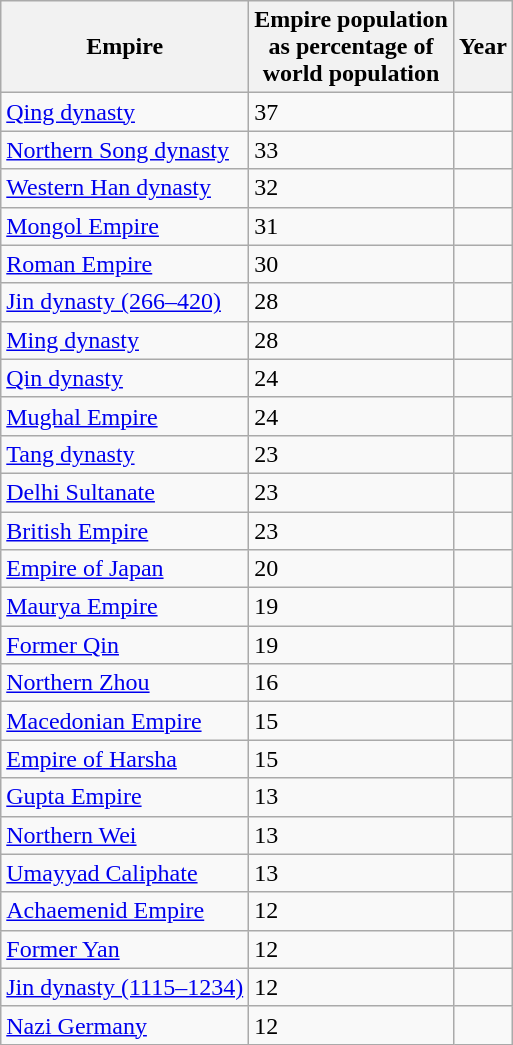<table class="wikitable sortable sticky-header-multi">
<tr>
<th>Empire</th>
<th>Empire population<br>as percentage of<br>world population</th>
<th>Year</th>
</tr>
<tr>
<td><a href='#'>Qing dynasty</a></td>
<td>37</td>
<td></td>
</tr>
<tr>
<td><a href='#'>Northern Song dynasty</a></td>
<td>33</td>
<td></td>
</tr>
<tr>
<td><a href='#'>Western Han dynasty</a></td>
<td>32</td>
<td></td>
</tr>
<tr>
<td><a href='#'>Mongol Empire</a></td>
<td>31</td>
<td></td>
</tr>
<tr>
<td><a href='#'>Roman Empire</a></td>
<td>30</td>
<td></td>
</tr>
<tr>
<td><a href='#'>Jin dynasty (266–420)</a></td>
<td>28</td>
<td></td>
</tr>
<tr>
<td><a href='#'>Ming dynasty</a></td>
<td>28</td>
<td></td>
</tr>
<tr>
<td><a href='#'>Qin dynasty</a></td>
<td>24</td>
<td></td>
</tr>
<tr>
<td><a href='#'>Mughal Empire</a></td>
<td>24</td>
<td></td>
</tr>
<tr>
<td><a href='#'>Tang dynasty</a></td>
<td>23</td>
<td></td>
</tr>
<tr>
<td><a href='#'>Delhi Sultanate</a></td>
<td>23</td>
<td></td>
</tr>
<tr>
<td><a href='#'>British Empire</a></td>
<td>23</td>
<td></td>
</tr>
<tr>
<td><a href='#'>Empire of Japan</a></td>
<td>20</td>
<td></td>
</tr>
<tr>
<td><a href='#'>Maurya Empire</a></td>
<td>19</td>
<td></td>
</tr>
<tr>
<td><a href='#'>Former Qin</a></td>
<td>19</td>
<td></td>
</tr>
<tr>
<td><a href='#'>Northern Zhou</a></td>
<td>16</td>
<td></td>
</tr>
<tr>
<td><a href='#'>Macedonian Empire</a></td>
<td>15</td>
<td></td>
</tr>
<tr>
<td><a href='#'>Empire of Harsha</a></td>
<td>15</td>
<td></td>
</tr>
<tr>
<td><a href='#'>Gupta Empire</a></td>
<td>13</td>
<td></td>
</tr>
<tr>
<td><a href='#'>Northern Wei</a></td>
<td>13</td>
<td></td>
</tr>
<tr>
<td><a href='#'>Umayyad Caliphate</a></td>
<td>13</td>
<td></td>
</tr>
<tr>
<td><a href='#'>Achaemenid Empire</a></td>
<td>12</td>
<td></td>
</tr>
<tr>
<td><a href='#'>Former Yan</a></td>
<td>12</td>
<td></td>
</tr>
<tr>
<td><a href='#'>Jin dynasty (1115–1234)</a></td>
<td>12</td>
<td></td>
</tr>
<tr>
<td><a href='#'>Nazi Germany</a></td>
<td>12</td>
<td></td>
</tr>
</table>
